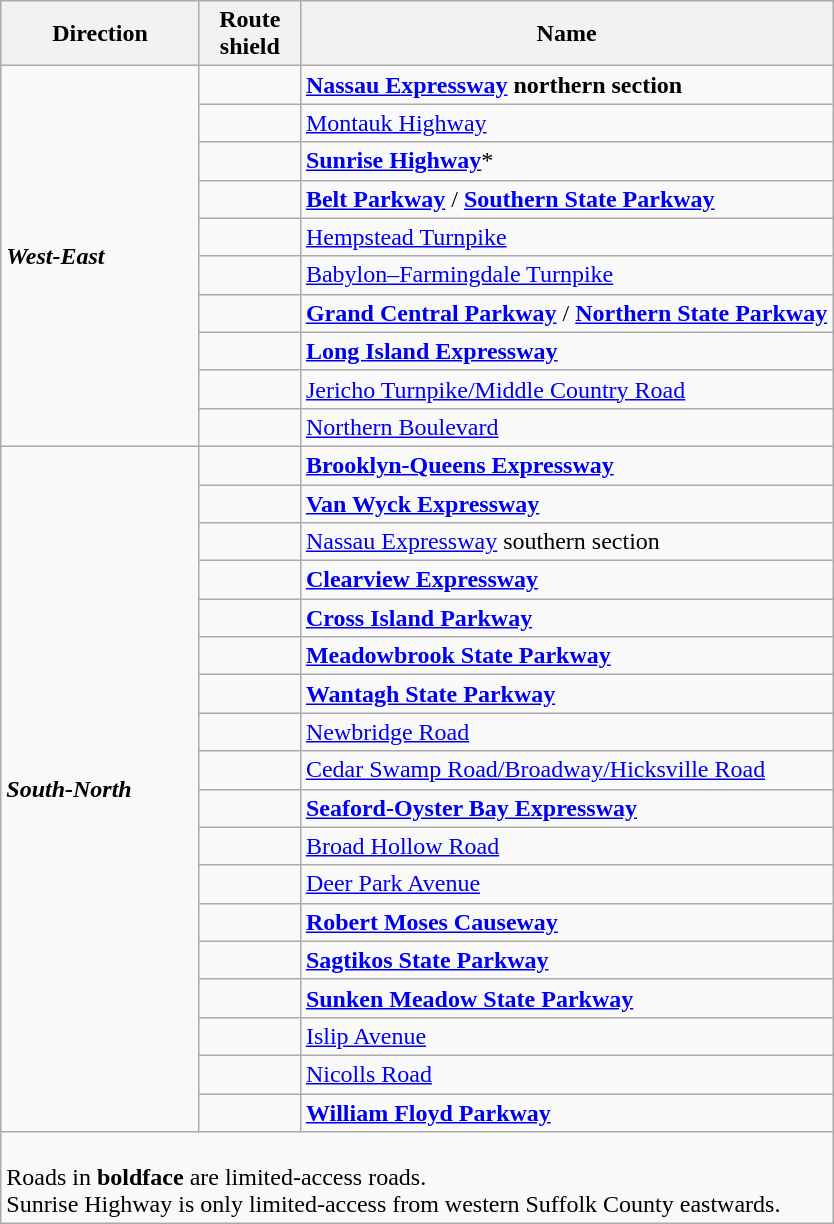<table class=wikitable>
<tr>
<th width=125>Direction</th>
<th width=60>Route<br>shield</th>
<th>Name</th>
</tr>
<tr>
<td rowspan=10><strong><em>West-East</em></strong></td>
<td> </td>
<td><strong><a href='#'>Nassau Expressway</a> northern section</strong></td>
</tr>
<tr>
<td></td>
<td><a href='#'>Montauk Highway</a></td>
</tr>
<tr>
<td></td>
<td><strong><a href='#'>Sunrise Highway</a></strong>*</td>
</tr>
<tr>
<td> </td>
<td><strong><a href='#'>Belt Parkway</a></strong> / <strong><a href='#'>Southern State Parkway</a></strong></td>
</tr>
<tr>
<td></td>
<td><a href='#'>Hempstead Turnpike</a></td>
</tr>
<tr>
<td></td>
<td><a href='#'>Babylon–Farmingdale Turnpike</a></td>
</tr>
<tr>
<td> </td>
<td><strong><a href='#'>Grand Central Parkway</a></strong> / <strong><a href='#'>Northern State Parkway</a></strong></td>
</tr>
<tr>
<td></td>
<td><strong><a href='#'>Long Island Expressway</a></strong></td>
</tr>
<tr>
<td></td>
<td><a href='#'>Jericho Turnpike/Middle Country Road</a></td>
</tr>
<tr>
<td></td>
<td><a href='#'>Northern Boulevard</a></td>
</tr>
<tr>
<td rowspan=18><strong><em>South-North</em></strong></td>
<td></td>
<td><strong><a href='#'>Brooklyn-Queens Expressway</a></strong></td>
</tr>
<tr>
<td></td>
<td><strong><a href='#'>Van Wyck Expressway</a></strong></td>
</tr>
<tr>
<td></td>
<td><a href='#'>Nassau Expressway</a> southern section</td>
</tr>
<tr>
<td></td>
<td><strong><a href='#'>Clearview Expressway</a></strong></td>
</tr>
<tr>
<td></td>
<td><strong><a href='#'>Cross Island Parkway</a></strong></td>
</tr>
<tr>
<td></td>
<td><strong><a href='#'>Meadowbrook State Parkway</a></strong></td>
</tr>
<tr>
<td></td>
<td><strong><a href='#'>Wantagh State Parkway</a></strong></td>
</tr>
<tr>
<td></td>
<td><a href='#'>Newbridge Road</a></td>
</tr>
<tr>
<td></td>
<td><a href='#'>Cedar Swamp Road/Broadway/Hicksville Road</a></td>
</tr>
<tr>
<td></td>
<td><strong><a href='#'>Seaford-Oyster Bay Expressway</a></strong></td>
</tr>
<tr>
<td></td>
<td><a href='#'>Broad Hollow Road</a></td>
</tr>
<tr>
<td></td>
<td><a href='#'>Deer Park Avenue</a></td>
</tr>
<tr>
<td></td>
<td><strong><a href='#'>Robert Moses Causeway</a></strong></td>
</tr>
<tr>
<td></td>
<td><strong><a href='#'>Sagtikos State Parkway</a></strong></td>
</tr>
<tr>
<td></td>
<td><strong><a href='#'>Sunken Meadow State Parkway</a></strong></td>
</tr>
<tr>
<td></td>
<td><a href='#'>Islip Avenue</a></td>
</tr>
<tr>
<td></td>
<td><a href='#'>Nicolls Road</a></td>
</tr>
<tr>
<td></td>
<td><strong><a href='#'>William Floyd Parkway</a></strong></td>
</tr>
<tr>
<td colspan=3><br>Roads in <strong>boldface</strong> are limited-access roads.<br>Sunrise Highway is only limited-access from western Suffolk County eastwards.</td>
</tr>
</table>
